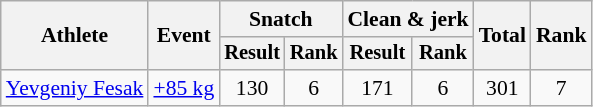<table class="wikitable" style="font-size:90%">
<tr>
<th rowspan="2">Athlete</th>
<th rowspan="2">Event</th>
<th colspan="2">Snatch</th>
<th colspan="2">Clean & jerk</th>
<th rowspan="2">Total</th>
<th rowspan="2">Rank</th>
</tr>
<tr style="font-size:95%">
<th>Result</th>
<th>Rank</th>
<th>Result</th>
<th>Rank</th>
</tr>
<tr align=center>
<td align=left><a href='#'>Yevgeniy Fesak</a></td>
<td align=left><a href='#'>+85 kg</a></td>
<td>130</td>
<td>6</td>
<td>171</td>
<td>6</td>
<td>301</td>
<td>7</td>
</tr>
</table>
